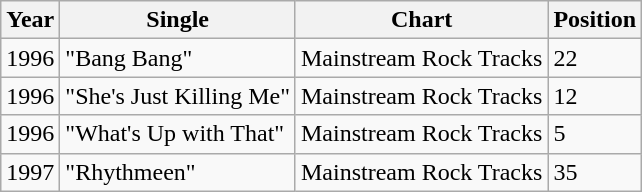<table class="wikitable">
<tr>
<th align="left">Year</th>
<th align="left">Single</th>
<th align="left">Chart</th>
<th align="left">Position</th>
</tr>
<tr>
<td align="left">1996</td>
<td align="left">"Bang Bang"</td>
<td align="left">Mainstream Rock Tracks</td>
<td align="left">22</td>
</tr>
<tr>
<td align="left">1996</td>
<td align="left">"She's Just Killing Me"</td>
<td align="left">Mainstream Rock Tracks</td>
<td align="left">12</td>
</tr>
<tr>
<td align="left">1996</td>
<td align="left">"What's Up with That"</td>
<td align="left">Mainstream Rock Tracks</td>
<td align="left">5</td>
</tr>
<tr>
<td align="left">1997</td>
<td align="left">"Rhythmeen"</td>
<td align="left">Mainstream Rock Tracks</td>
<td align="left">35</td>
</tr>
</table>
